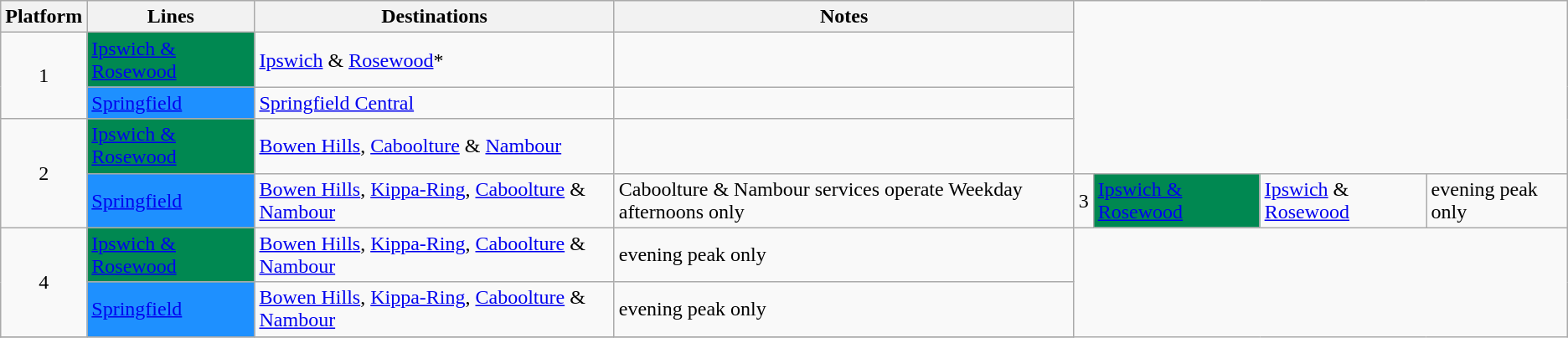<table class="wikitable" style="float: none; margin: 0.5em; ">
<tr>
<th>Platform</th>
<th>Lines</th>
<th>Destinations</th>
<th>Notes</th>
</tr>
<tr>
<td rowspan="2" style="text-align:center;">1</td>
<td style=background:#008851><a href='#'><span>Ipswich & Rosewood</span></a></td>
<td><a href='#'>Ipswich</a> & <a href='#'>Rosewood</a>*</td>
<td></td>
</tr>
<tr>
<td style=background:#1e90ff><a href='#'><span>Springfield</span></a></td>
<td><a href='#'>Springfield Central</a></td>
<td></td>
</tr>
<tr>
<td rowspan="2" style="text-align:center;">2</td>
<td style=background:#008851><a href='#'><span>Ipswich & Rosewood</span></a></td>
<td><a href='#'>Bowen Hills</a>, <a href='#'>Caboolture</a> & <a href='#'>Nambour</a></td>
<td></td>
</tr>
<tr>
<td style=background:#1e90ff><a href='#'><span>Springfield</span></a></td>
<td><a href='#'>Bowen Hills</a>, <a href='#'>Kippa-Ring</a>, <a href='#'>Caboolture</a> & <a href='#'>Nambour</a></td>
<td>Caboolture & Nambour services operate Weekday afternoons only</td>
<td rowspan="1" style="text-align:center;">3</td>
<td style=background:#008851><a href='#'><span>Ipswich & Rosewood</span></a></td>
<td><a href='#'>Ipswich</a> & <a href='#'>Rosewood</a></td>
<td>evening peak only</td>
</tr>
<tr>
<td rowspan="2" style="text-align:center;">4</td>
<td style=background:#008851><a href='#'><span>Ipswich & Rosewood</span></a></td>
<td><a href='#'>Bowen Hills</a>, <a href='#'>Kippa-Ring</a>, <a href='#'>Caboolture</a> & <a href='#'>Nambour</a></td>
<td>evening peak only</td>
</tr>
<tr>
<td style=background:#1e90ff><a href='#'><span>Springfield</span></a></td>
<td><a href='#'>Bowen Hills</a>, <a href='#'>Kippa-Ring</a>, <a href='#'>Caboolture</a> & <a href='#'>Nambour</a></td>
<td>evening peak only</td>
</tr>
<tr>
</tr>
</table>
